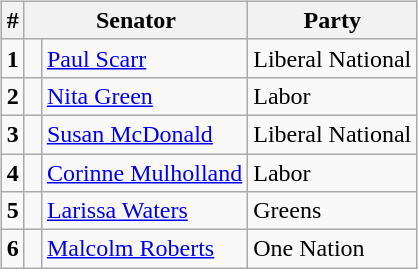<table style="width:100%;">
<tr style=vertical-align:top>
<td><br>























</td>
<td align=right><br><table class="wikitable">
<tr>
<th>#</th>
<th colspan="2">Senator</th>
<th>Party</th>
</tr>
<tr>
<td><strong>1</strong></td>
<td> </td>
<td><a href='#'>Paul Scarr</a></td>
<td>Liberal National</td>
</tr>
<tr>
<td><strong>2</strong></td>
<td> </td>
<td><a href='#'>Nita Green</a></td>
<td>Labor</td>
</tr>
<tr>
<td><strong>3</strong></td>
<td> </td>
<td><a href='#'>Susan McDonald</a></td>
<td>Liberal National</td>
</tr>
<tr>
<td><strong>4</strong></td>
<td> </td>
<td><a href='#'>Corinne Mulholland</a></td>
<td>Labor</td>
</tr>
<tr>
<td><strong>5</strong></td>
<td> </td>
<td><a href='#'>Larissa Waters</a></td>
<td>Greens</td>
</tr>
<tr>
<td><strong>6</strong></td>
<td> </td>
<td><a href='#'>Malcolm Roberts</a></td>
<td>One Nation</td>
</tr>
</table>
</td>
</tr>
</table>
